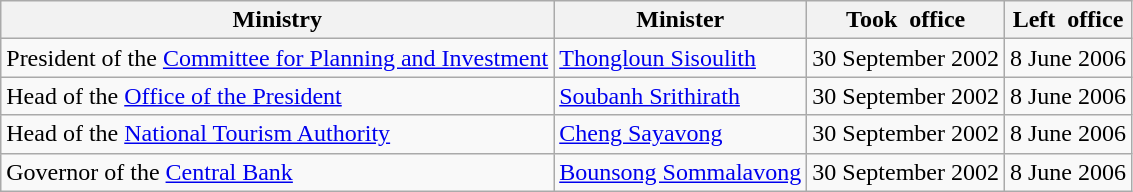<table class="wikitable">
<tr>
<th>Ministry</th>
<th>Minister</th>
<th>Took office</th>
<th>Left office</th>
</tr>
<tr>
<td>President of the <a href='#'>Committee for Planning and Investment</a></td>
<td><a href='#'>Thongloun Sisoulith</a></td>
<td>30 September 2002</td>
<td>8 June 2006</td>
</tr>
<tr>
<td>Head of the <a href='#'>Office of the President</a></td>
<td><a href='#'>Soubanh Srithirath</a></td>
<td>30 September 2002</td>
<td>8 June 2006</td>
</tr>
<tr>
<td>Head of the <a href='#'>National Tourism Authority</a></td>
<td><a href='#'>Cheng Sayavong</a></td>
<td>30 September 2002</td>
<td>8 June 2006</td>
</tr>
<tr>
<td>Governor of the <a href='#'>Central Bank</a></td>
<td><a href='#'>Bounsong Sommalavong</a></td>
<td>30 September 2002</td>
<td>8 June 2006</td>
</tr>
</table>
